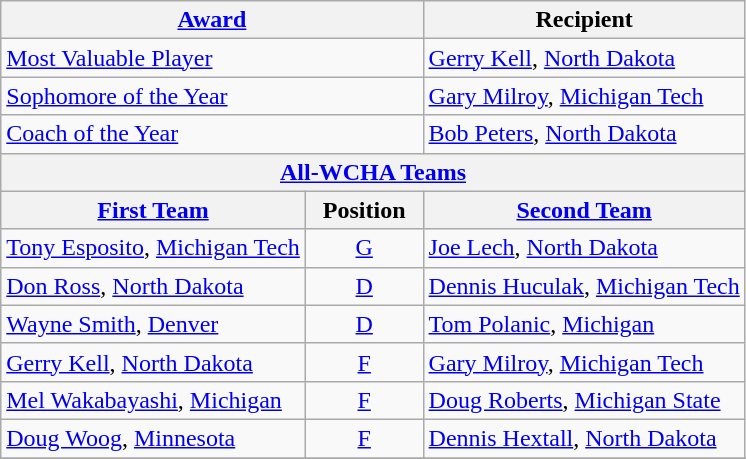<table class="wikitable">
<tr>
<th colspan=2><a href='#'>Award</a></th>
<th>Recipient</th>
</tr>
<tr>
<td colspan=2><a href='#'>Most Valuable Player</a></td>
<td><a href='#'>Gerry Kell</a>, <a href='#'>North Dakota</a></td>
</tr>
<tr>
<td colspan=2><a href='#'>Sophomore of the Year</a></td>
<td><a href='#'>Gary Milroy</a>, <a href='#'>Michigan Tech</a></td>
</tr>
<tr>
<td colspan=2><a href='#'>Coach of the Year</a></td>
<td><a href='#'>Bob Peters</a>, <a href='#'>North Dakota</a></td>
</tr>
<tr>
<th colspan=3><a href='#'>All-WCHA Teams</a></th>
</tr>
<tr>
<th><a href='#'>First Team</a></th>
<th>  Position  </th>
<th><a href='#'>Second Team</a></th>
</tr>
<tr>
<td><a href='#'>Tony Esposito</a>, <a href='#'>Michigan Tech</a></td>
<td align=center><a href='#'>G</a></td>
<td><a href='#'>Joe Lech</a>, <a href='#'>North Dakota</a></td>
</tr>
<tr>
<td><a href='#'>Don Ross</a>, <a href='#'>North Dakota</a></td>
<td align=center><a href='#'>D</a></td>
<td><a href='#'>Dennis Huculak</a>, <a href='#'>Michigan Tech</a></td>
</tr>
<tr>
<td><a href='#'>Wayne Smith</a>, <a href='#'>Denver</a></td>
<td align=center><a href='#'>D</a></td>
<td><a href='#'>Tom Polanic</a>, <a href='#'>Michigan</a></td>
</tr>
<tr>
<td><a href='#'>Gerry Kell</a>, <a href='#'>North Dakota</a></td>
<td align=center><a href='#'>F</a></td>
<td><a href='#'>Gary Milroy</a>, <a href='#'>Michigan Tech</a></td>
</tr>
<tr>
<td><a href='#'>Mel Wakabayashi</a>, <a href='#'>Michigan</a></td>
<td align=center><a href='#'>F</a></td>
<td><a href='#'>Doug Roberts</a>, <a href='#'>Michigan State</a></td>
</tr>
<tr>
<td><a href='#'>Doug Woog</a>, <a href='#'>Minnesota</a></td>
<td align=center><a href='#'>F</a></td>
<td><a href='#'>Dennis Hextall</a>, <a href='#'>North Dakota</a></td>
</tr>
<tr>
</tr>
</table>
